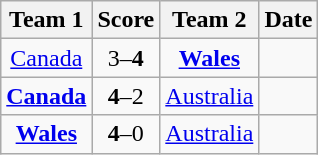<table class="wikitable" style="text-align: center">
<tr>
<th>Team 1</th>
<th>Score</th>
<th>Team 2</th>
<th>Date</th>
</tr>
<tr>
<td> <a href='#'>Canada</a></td>
<td>3–<strong>4</strong></td>
<td> <strong><a href='#'>Wales</a></strong></td>
<td></td>
</tr>
<tr>
<td> <strong><a href='#'>Canada</a></strong></td>
<td><strong>4</strong>–2</td>
<td> <a href='#'>Australia</a></td>
<td></td>
</tr>
<tr>
<td> <strong><a href='#'>Wales</a></strong></td>
<td><strong>4</strong>–0</td>
<td> <a href='#'>Australia</a></td>
<td></td>
</tr>
</table>
